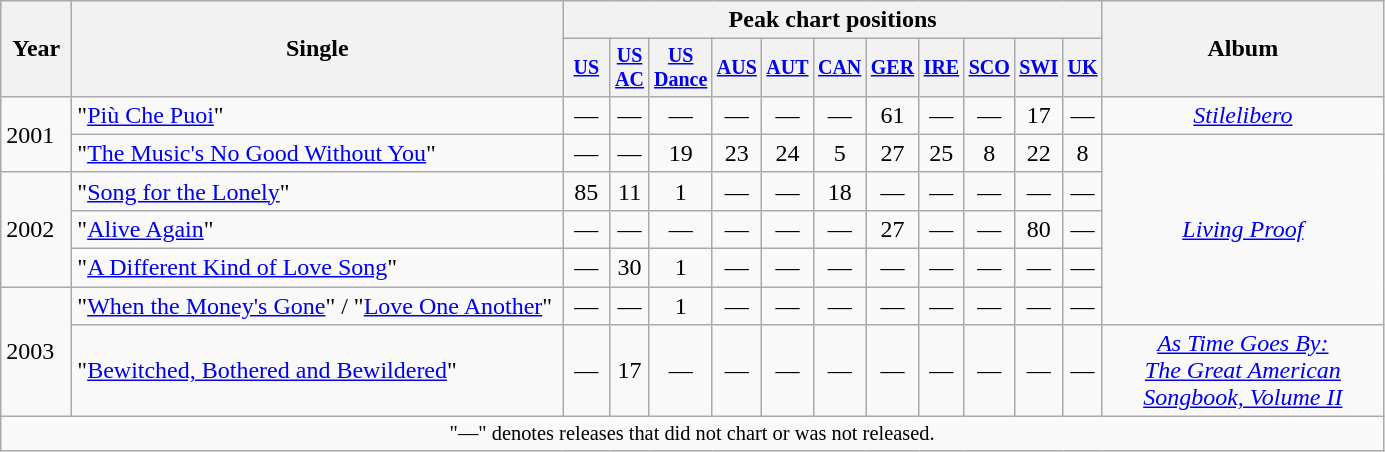<table class="wikitable" >
<tr>
<th width=40 rowspan=2>Year</th>
<th width=320 rowspan="2">Single</th>
<th colspan=11>Peak chart positions</th>
<th rowspan=2 width=180>Album</th>
</tr>
<tr style="font-size:smaller;">
<th width="25"><a href='#'>US</a><br></th>
<th width="20"><a href='#'>US AC</a><br></th>
<th width="20"><a href='#'>US Dance</a><br></th>
<th width="20"><a href='#'>AUS</a><br></th>
<th width="20"><a href='#'>AUT</a><br></th>
<th width="20"><a href='#'>CAN</a><br></th>
<th width="20"><a href='#'>GER</a><br></th>
<th width="20"><a href='#'>IRE</a><br></th>
<th width="25"><a href='#'>SCO</a><br></th>
<th width="20"><a href='#'>SWI</a><br></th>
<th width="20"><a href='#'>UK</a><br></th>
</tr>
<tr align="center">
<td align="left" rowspan=2>2001</td>
<td align="left">"<a href='#'>Più Che Puoi</a>" </td>
<td>—</td>
<td>—</td>
<td>—</td>
<td>—</td>
<td>—</td>
<td>—</td>
<td>61</td>
<td>—</td>
<td>—</td>
<td>17</td>
<td>—</td>
<td><em><a href='#'>Stilelibero</a></em></td>
</tr>
<tr align="center">
<td align="left">"<a href='#'>The Music's No Good Without You</a>"</td>
<td>—</td>
<td>—</td>
<td>19</td>
<td>23</td>
<td>24</td>
<td>5</td>
<td>27</td>
<td>25</td>
<td>8</td>
<td>22</td>
<td>8</td>
<td rowspan=5><em><a href='#'>Living Proof</a></em></td>
</tr>
<tr align="center">
<td align="left" rowspan=3>2002</td>
<td align="left">"<a href='#'>Song for the Lonely</a>"</td>
<td>85</td>
<td>11</td>
<td>1</td>
<td>—</td>
<td>—</td>
<td>18</td>
<td>—</td>
<td>—</td>
<td>—</td>
<td>—</td>
<td>—<br></td>
</tr>
<tr align="center">
<td align="left">"<a href='#'>Alive Again</a>"</td>
<td>—</td>
<td>—</td>
<td>—</td>
<td>—</td>
<td>—</td>
<td>—</td>
<td>27</td>
<td>—</td>
<td>—</td>
<td>80</td>
<td>—</td>
</tr>
<tr align="center">
<td align="left">"<a href='#'>A Different Kind of Love Song</a>"</td>
<td>—</td>
<td>30</td>
<td>1</td>
<td>—</td>
<td>—</td>
<td>—</td>
<td>—</td>
<td>—</td>
<td>—</td>
<td>—</td>
<td>—</td>
</tr>
<tr align="center">
<td align="left" rowspan=2>2003</td>
<td align="left">"<a href='#'>When the Money's Gone</a>" / "<a href='#'>Love One Another</a>"</td>
<td>—</td>
<td>—</td>
<td>1</td>
<td>—</td>
<td>—</td>
<td>—</td>
<td>—</td>
<td>—</td>
<td>—</td>
<td>—</td>
<td>—</td>
</tr>
<tr align="center">
<td align="left">"<a href='#'>Bewitched, Bothered and Bewildered</a>"<br></td>
<td>—</td>
<td>17</td>
<td>—</td>
<td>—</td>
<td>—</td>
<td>—</td>
<td>—</td>
<td>—</td>
<td>—</td>
<td>—</td>
<td>—</td>
<td><em><a href='#'>As Time Goes By:<br>The Great American Songbook, Volume II</a></em></td>
</tr>
<tr>
<td colspan="21" align="center" style="font-size:85%">"—" denotes releases that did not chart or was not released.</td>
</tr>
</table>
